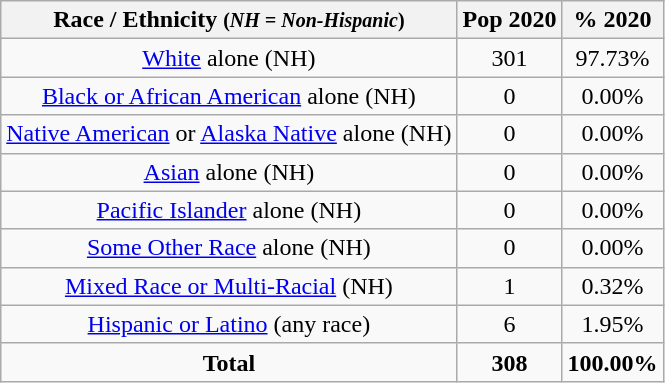<table class="wikitable" style="text-align:center;">
<tr>
<th>Race / Ethnicity <small>(<em>NH = Non-Hispanic</em>)</small></th>
<th>Pop 2020</th>
<th>% 2020</th>
</tr>
<tr>
<td><a href='#'>White</a> alone (NH)</td>
<td>301</td>
<td>97.73%</td>
</tr>
<tr>
<td><a href='#'>Black or African American</a> alone (NH)</td>
<td>0</td>
<td>0.00%</td>
</tr>
<tr>
<td><a href='#'>Native American</a> or <a href='#'>Alaska Native</a> alone (NH)</td>
<td>0</td>
<td>0.00%</td>
</tr>
<tr>
<td><a href='#'>Asian</a> alone (NH)</td>
<td>0</td>
<td>0.00%</td>
</tr>
<tr>
<td><a href='#'>Pacific Islander</a> alone (NH)</td>
<td>0</td>
<td>0.00%</td>
</tr>
<tr>
<td><a href='#'>Some Other Race</a> alone (NH)</td>
<td>0</td>
<td>0.00%</td>
</tr>
<tr>
<td><a href='#'>Mixed Race or Multi-Racial</a> (NH)</td>
<td>1</td>
<td>0.32%</td>
</tr>
<tr>
<td><a href='#'>Hispanic or Latino</a> (any race)</td>
<td>6</td>
<td>1.95%</td>
</tr>
<tr>
<td><strong>Total</strong></td>
<td><strong>308</strong></td>
<td><strong>100.00%</strong></td>
</tr>
</table>
